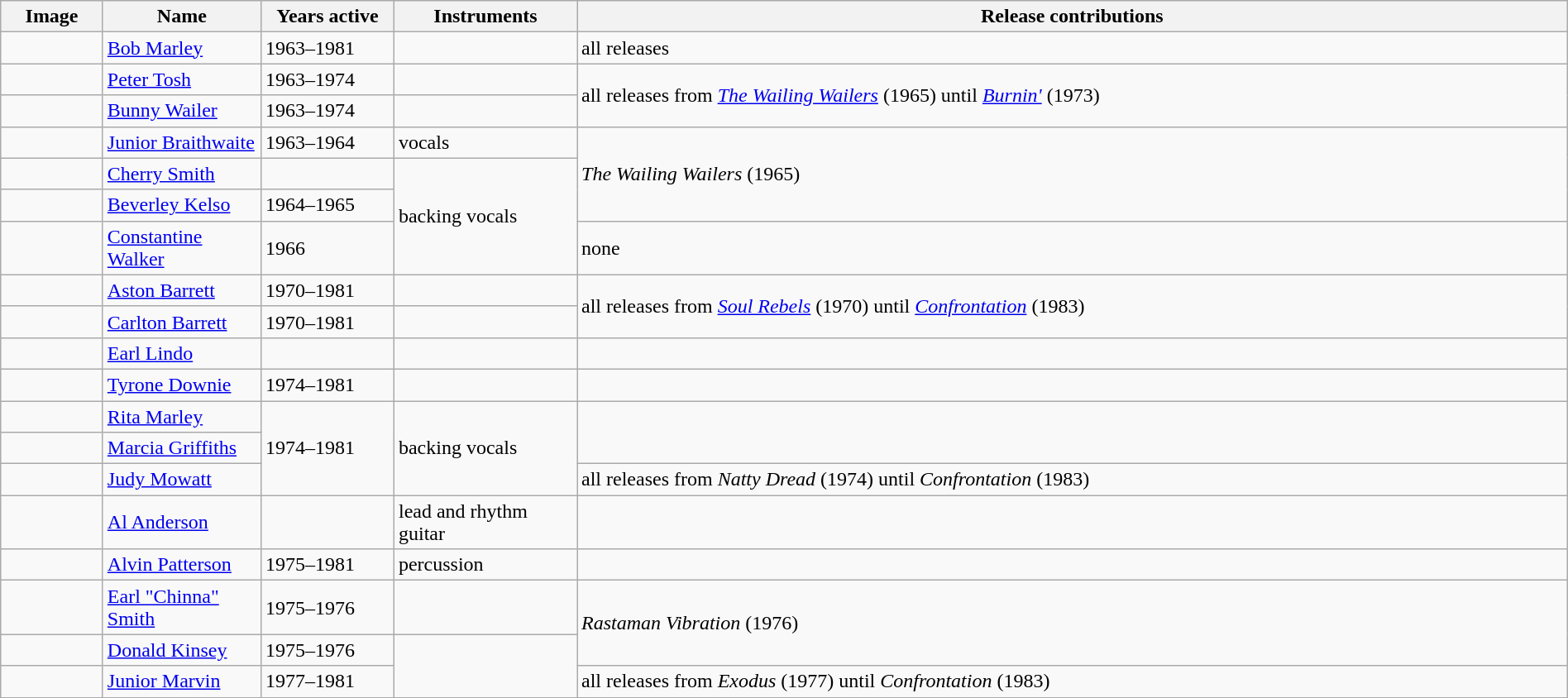<table class="wikitable" width="100%" border="3">
<tr>
<th width="75">Image</th>
<th width="120">Name</th>
<th width="100">Years active</th>
<th width="140">Instruments</th>
<th>Release contributions</th>
</tr>
<tr>
<td></td>
<td><a href='#'>Bob Marley</a></td>
<td>1963–1981 </td>
<td></td>
<td>all releases</td>
</tr>
<tr>
<td></td>
<td><a href='#'>Peter Tosh</a></td>
<td>1963–1974 </td>
<td></td>
<td rowspan="2">all releases from <em><a href='#'>The Wailing Wailers</a></em> (1965) until <em><a href='#'>Burnin'</a></em> (1973)</td>
</tr>
<tr>
<td></td>
<td><a href='#'>Bunny Wailer</a></td>
<td>1963–1974 </td>
<td></td>
</tr>
<tr>
<td></td>
<td><a href='#'>Junior Braithwaite</a></td>
<td>1963–1964 </td>
<td>vocals</td>
<td rowspan="3"><em>The Wailing Wailers</em> (1965)</td>
</tr>
<tr>
<td></td>
<td><a href='#'>Cherry Smith</a></td>
<td></td>
<td rowspan="3">backing vocals</td>
</tr>
<tr>
<td></td>
<td><a href='#'>Beverley Kelso</a></td>
<td>1964–1965</td>
</tr>
<tr>
<td></td>
<td><a href='#'>Constantine Walker</a></td>
<td>1966</td>
<td>none</td>
</tr>
<tr>
<td></td>
<td><a href='#'>Aston Barrett</a></td>
<td>1970–1981 </td>
<td></td>
<td rowspan="2">all releases from <em><a href='#'>Soul Rebels</a></em> (1970) until <em><a href='#'>Confrontation</a></em> (1983)</td>
</tr>
<tr>
<td></td>
<td><a href='#'>Carlton Barrett</a></td>
<td>1970–1981 </td>
<td></td>
</tr>
<tr>
<td></td>
<td><a href='#'>Earl Lindo</a></td>
<td></td>
<td></td>
<td></td>
</tr>
<tr>
<td></td>
<td><a href='#'>Tyrone Downie</a></td>
<td>1974–1981 </td>
<td></td>
<td></td>
</tr>
<tr>
<td></td>
<td><a href='#'>Rita Marley</a></td>
<td rowspan="3">1974–1981</td>
<td rowspan="3">backing vocals</td>
<td rowspan="2"></td>
</tr>
<tr>
<td></td>
<td><a href='#'>Marcia Griffiths</a></td>
</tr>
<tr>
<td></td>
<td><a href='#'>Judy Mowatt</a></td>
<td>all releases from <em>Natty Dread</em> (1974) until <em>Confrontation</em> (1983)</td>
</tr>
<tr>
<td></td>
<td><a href='#'>Al Anderson</a></td>
<td></td>
<td>lead and rhythm guitar</td>
<td></td>
</tr>
<tr>
<td></td>
<td><a href='#'>Alvin Patterson</a></td>
<td>1975–1981 </td>
<td>percussion</td>
<td></td>
</tr>
<tr>
<td></td>
<td><a href='#'>Earl "Chinna" Smith</a></td>
<td>1975–1976</td>
<td></td>
<td rowspan="2"><em>Rastaman Vibration</em> (1976)</td>
</tr>
<tr>
<td></td>
<td><a href='#'>Donald Kinsey</a></td>
<td>1975–1976 </td>
<td rowspan="2"></td>
</tr>
<tr>
<td></td>
<td><a href='#'>Junior Marvin</a></td>
<td>1977–1981</td>
<td>all releases from <em>Exodus</em> (1977) until <em>Confrontation</em> (1983)</td>
</tr>
</table>
